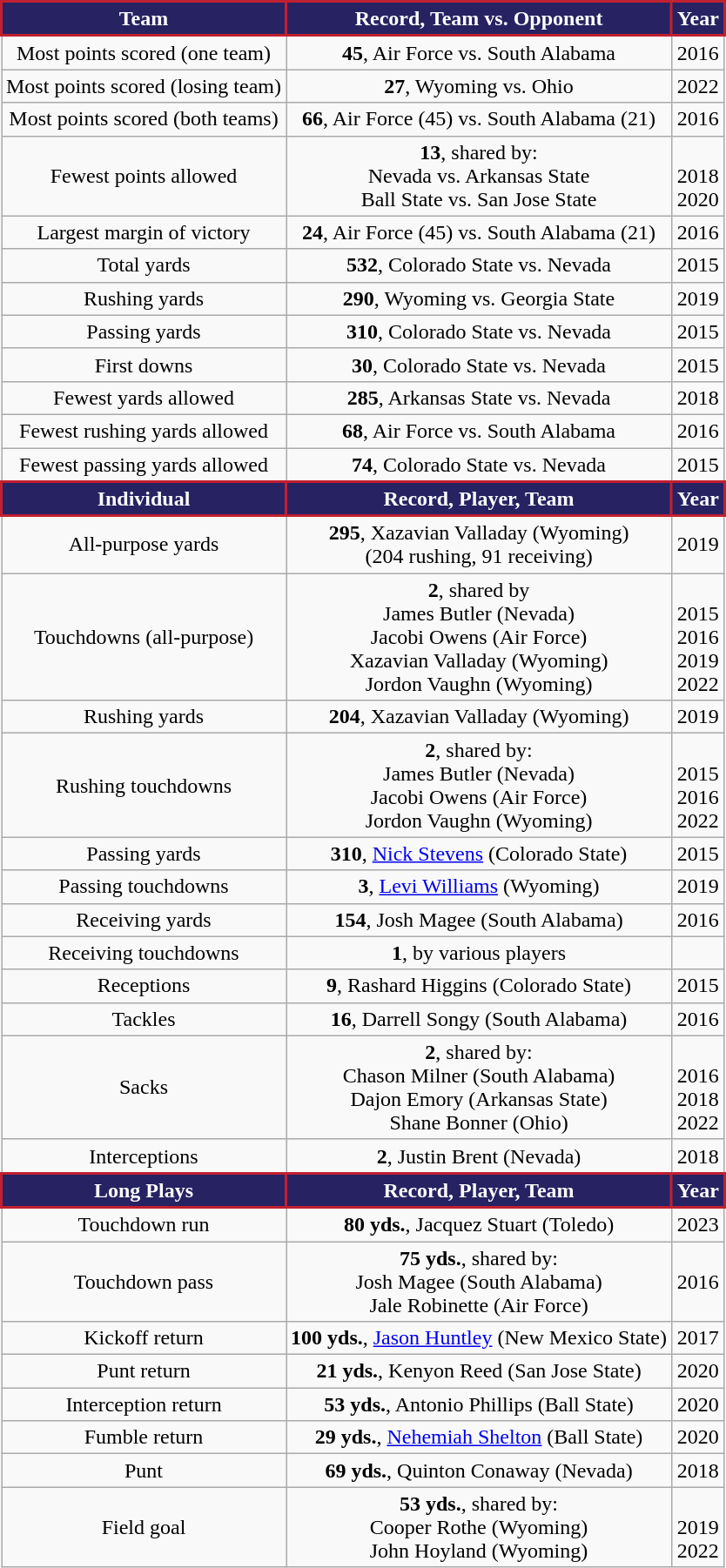<table class="wikitable" style="text-align:center">
<tr>
<th style="background:#272262; color:#FFFFFF; border: 2px solid #C12030;">Team</th>
<th style="background:#272262; color:#FFFFFF; border: 2px solid #C12030;">Record, Team vs. Opponent</th>
<th style="background:#272262; color:#FFFFFF; border: 2px solid #C12030;">Year</th>
</tr>
<tr>
<td>Most points scored (one team)</td>
<td><strong>45</strong>, Air Force vs. South Alabama</td>
<td>2016</td>
</tr>
<tr>
<td>Most points scored (losing team)</td>
<td><strong>27</strong>, Wyoming vs. Ohio</td>
<td>2022</td>
</tr>
<tr>
<td>Most points scored (both teams)</td>
<td><strong>66</strong>, Air Force (45) vs. South Alabama (21)</td>
<td>2016</td>
</tr>
<tr>
<td>Fewest points allowed</td>
<td><strong>13</strong>, shared by:<br>Nevada vs. Arkansas State<br>Ball State vs. San Jose State</td>
<td><br>2018<br>2020</td>
</tr>
<tr>
<td>Largest margin of victory</td>
<td><strong>24</strong>, Air Force (45) vs. South Alabama (21)</td>
<td>2016</td>
</tr>
<tr>
<td>Total yards</td>
<td><strong>532</strong>, Colorado State vs. Nevada</td>
<td>2015</td>
</tr>
<tr>
<td>Rushing yards</td>
<td><strong>290</strong>, Wyoming vs. Georgia State</td>
<td>2019</td>
</tr>
<tr>
<td>Passing yards</td>
<td><strong>310</strong>, Colorado State vs. Nevada</td>
<td>2015</td>
</tr>
<tr>
<td>First downs</td>
<td><strong>30</strong>, Colorado State vs. Nevada</td>
<td>2015</td>
</tr>
<tr>
<td>Fewest yards allowed</td>
<td><strong>285</strong>, Arkansas State vs. Nevada</td>
<td>2018</td>
</tr>
<tr>
<td>Fewest rushing yards allowed</td>
<td><strong>68</strong>, Air Force vs. South Alabama</td>
<td>2016</td>
</tr>
<tr>
<td>Fewest passing yards allowed</td>
<td><strong>74</strong>, Colorado State vs. Nevada</td>
<td>2015</td>
</tr>
<tr>
<th style="background:#272262; color:#FFFFFF; border: 2px solid #C12030;">Individual</th>
<th style="background:#272262; color:#FFFFFF; border: 2px solid #C12030;">Record, Player, Team</th>
<th style="background:#272262; color:#FFFFFF; border: 2px solid #C12030;">Year</th>
</tr>
<tr>
<td>All-purpose yards</td>
<td><strong>295</strong>, Xazavian Valladay (Wyoming)<br>(204 rushing, 91 receiving)</td>
<td>2019</td>
</tr>
<tr>
<td>Touchdowns (all-purpose)</td>
<td><strong>2</strong>, shared by<br>James Butler (Nevada)<br>Jacobi Owens (Air Force)<br> Xazavian Valladay (Wyoming)<br>Jordon Vaughn (Wyoming)</td>
<td><br>2015<br>2016<br>2019<br>2022</td>
</tr>
<tr>
<td>Rushing yards</td>
<td><strong>204</strong>, Xazavian Valladay (Wyoming)</td>
<td>2019</td>
</tr>
<tr>
<td>Rushing touchdowns</td>
<td><strong>2</strong>, shared by:<br>James Butler (Nevada)<br>Jacobi Owens (Air Force) <br>Jordon Vaughn (Wyoming)</td>
<td> <br>2015<br>2016<br>2022</td>
</tr>
<tr>
<td>Passing yards</td>
<td><strong>310</strong>, <a href='#'>Nick Stevens</a> (Colorado State)</td>
<td>2015</td>
</tr>
<tr>
<td>Passing touchdowns</td>
<td><strong>3</strong>, <a href='#'>Levi Williams</a> (Wyoming)</td>
<td>2019</td>
</tr>
<tr>
<td>Receiving yards</td>
<td><strong>154</strong>, Josh Magee (South Alabama)</td>
<td>2016</td>
</tr>
<tr>
<td>Receiving touchdowns</td>
<td><strong>1</strong>, by various players</td>
<td></td>
</tr>
<tr>
<td>Receptions</td>
<td><strong>9</strong>, Rashard Higgins (Colorado State)</td>
<td>2015</td>
</tr>
<tr>
<td>Tackles</td>
<td><strong>16</strong>, Darrell Songy (South Alabama)</td>
<td>2016</td>
</tr>
<tr>
<td>Sacks</td>
<td><strong>2</strong>, shared by:<br>Chason Milner (South Alabama)<br>Dajon Emory (Arkansas State) <br>Shane Bonner (Ohio)</td>
<td><br>2016<br>2018<br>2022</td>
</tr>
<tr>
<td>Interceptions</td>
<td><strong>2</strong>, Justin Brent (Nevada)</td>
<td>2018</td>
</tr>
<tr>
<th style="background:#272262; color:#FFFFFF; border: 2px solid #C12030;">Long Plays</th>
<th style="background:#272262; color:#FFFFFF; border: 2px solid #C12030;">Record, Player, Team</th>
<th style="background:#272262; color:#FFFFFF; border: 2px solid #C12030;">Year</th>
</tr>
<tr>
<td>Touchdown run</td>
<td><strong>80 yds.</strong>, Jacquez Stuart (Toledo)</td>
<td>2023</td>
</tr>
<tr>
<td>Touchdown pass</td>
<td><strong>75 yds.</strong>, shared by:<br>Josh Magee (South Alabama)<br>Jale Robinette (Air Force)</td>
<td>2016</td>
</tr>
<tr>
<td>Kickoff return</td>
<td><strong>100 yds.</strong>, <a href='#'>Jason Huntley</a> (New Mexico State)</td>
<td>2017</td>
</tr>
<tr>
<td>Punt return</td>
<td><strong>21 yds.</strong>, Kenyon Reed (San Jose State)</td>
<td>2020</td>
</tr>
<tr>
<td>Interception return</td>
<td><strong>53 yds.</strong>, Antonio Phillips (Ball State)</td>
<td>2020</td>
</tr>
<tr>
<td>Fumble return</td>
<td><strong>29 yds.</strong>, <a href='#'>Nehemiah Shelton</a> (Ball State)</td>
<td>2020</td>
</tr>
<tr>
<td>Punt</td>
<td><strong>69 yds.</strong>, Quinton Conaway (Nevada)</td>
<td>2018</td>
</tr>
<tr>
<td>Field goal</td>
<td><strong>53 yds.</strong>, shared by: <br>Cooper Rothe (Wyoming)<br>John Hoyland (Wyoming)</td>
<td><br>2019<br>2022</td>
</tr>
</table>
